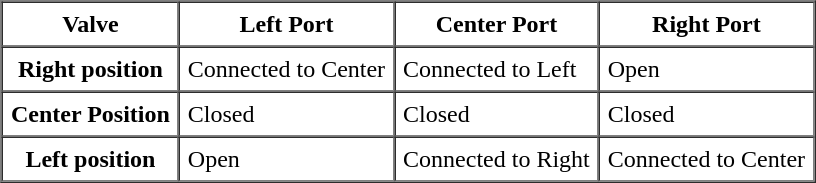<table border="1" cellspacing="0" cellpadding="5" align="center">
<tr>
<th scope="col">Valve</th>
<th scope="col">Left Port</th>
<th scope="col">Center Port</th>
<th scope="col">Right Port</th>
</tr>
<tr>
<th scope="row">Right position</th>
<td>Connected to Center</td>
<td>Connected to Left</td>
<td>Open</td>
</tr>
<tr>
<th scope="row">Center Position</th>
<td>Closed</td>
<td>Closed</td>
<td>Closed</td>
</tr>
<tr>
<th scope="row">Left position</th>
<td>Open</td>
<td>Connected to Right</td>
<td>Connected to Center</td>
</tr>
</table>
